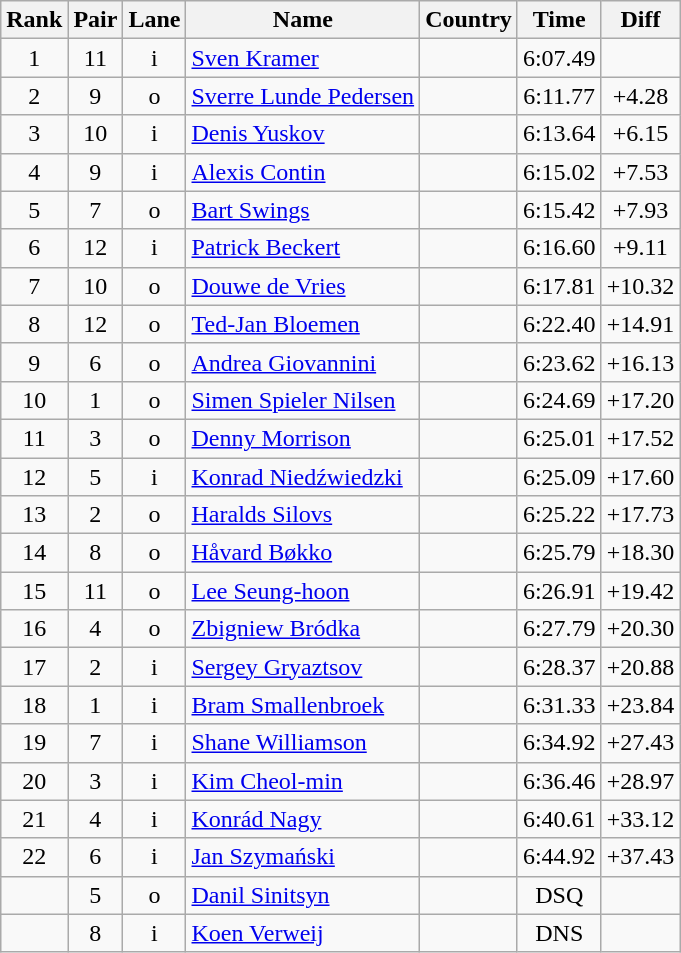<table class="wikitable sortable" style="text-align:center">
<tr>
<th>Rank</th>
<th>Pair</th>
<th>Lane</th>
<th>Name</th>
<th>Country</th>
<th>Time</th>
<th>Diff</th>
</tr>
<tr>
<td>1</td>
<td>11</td>
<td>i</td>
<td align=left><a href='#'>Sven Kramer</a></td>
<td align=left></td>
<td>6:07.49</td>
<td></td>
</tr>
<tr>
<td>2</td>
<td>9</td>
<td>o</td>
<td align=left><a href='#'>Sverre Lunde Pedersen</a></td>
<td align=left></td>
<td>6:11.77</td>
<td>+4.28</td>
</tr>
<tr>
<td>3</td>
<td>10</td>
<td>i</td>
<td align=left><a href='#'>Denis Yuskov</a></td>
<td align=left></td>
<td>6:13.64</td>
<td>+6.15</td>
</tr>
<tr>
<td>4</td>
<td>9</td>
<td>i</td>
<td align=left><a href='#'>Alexis Contin</a></td>
<td align=left></td>
<td>6:15.02</td>
<td>+7.53</td>
</tr>
<tr>
<td>5</td>
<td>7</td>
<td>o</td>
<td align=left><a href='#'>Bart Swings</a></td>
<td align=left></td>
<td>6:15.42</td>
<td>+7.93</td>
</tr>
<tr>
<td>6</td>
<td>12</td>
<td>i</td>
<td align=left><a href='#'>Patrick Beckert</a></td>
<td align=left></td>
<td>6:16.60</td>
<td>+9.11</td>
</tr>
<tr>
<td>7</td>
<td>10</td>
<td>o</td>
<td align=left><a href='#'>Douwe de Vries</a></td>
<td align=left></td>
<td>6:17.81</td>
<td>+10.32</td>
</tr>
<tr>
<td>8</td>
<td>12</td>
<td>o</td>
<td align=left><a href='#'>Ted-Jan Bloemen</a></td>
<td align=left></td>
<td>6:22.40</td>
<td>+14.91</td>
</tr>
<tr>
<td>9</td>
<td>6</td>
<td>o</td>
<td align=left><a href='#'>Andrea Giovannini</a></td>
<td align=left></td>
<td>6:23.62</td>
<td>+16.13</td>
</tr>
<tr>
<td>10</td>
<td>1</td>
<td>o</td>
<td align=left><a href='#'>Simen Spieler Nilsen</a></td>
<td align=left></td>
<td>6:24.69</td>
<td>+17.20</td>
</tr>
<tr>
<td>11</td>
<td>3</td>
<td>o</td>
<td align=left><a href='#'>Denny Morrison</a></td>
<td align=left></td>
<td>6:25.01</td>
<td>+17.52</td>
</tr>
<tr>
<td>12</td>
<td>5</td>
<td>i</td>
<td align=left><a href='#'>Konrad Niedźwiedzki</a></td>
<td align=left></td>
<td>6:25.09</td>
<td>+17.60</td>
</tr>
<tr>
<td>13</td>
<td>2</td>
<td>o</td>
<td align=left><a href='#'>Haralds Silovs</a></td>
<td align=left></td>
<td>6:25.22</td>
<td>+17.73</td>
</tr>
<tr>
<td>14</td>
<td>8</td>
<td>o</td>
<td align=left><a href='#'>Håvard Bøkko</a></td>
<td align=left></td>
<td>6:25.79</td>
<td>+18.30</td>
</tr>
<tr>
<td>15</td>
<td>11</td>
<td>o</td>
<td align=left><a href='#'>Lee Seung-hoon</a></td>
<td align=left></td>
<td>6:26.91</td>
<td>+19.42</td>
</tr>
<tr>
<td>16</td>
<td>4</td>
<td>o</td>
<td align=left><a href='#'>Zbigniew Bródka</a></td>
<td align=left></td>
<td>6:27.79</td>
<td>+20.30</td>
</tr>
<tr>
<td>17</td>
<td>2</td>
<td>i</td>
<td align=left><a href='#'>Sergey Gryaztsov</a></td>
<td align=left></td>
<td>6:28.37</td>
<td>+20.88</td>
</tr>
<tr>
<td>18</td>
<td>1</td>
<td>i</td>
<td align=left><a href='#'>Bram Smallenbroek</a></td>
<td align=left></td>
<td>6:31.33</td>
<td>+23.84</td>
</tr>
<tr>
<td>19</td>
<td>7</td>
<td>i</td>
<td align=left><a href='#'>Shane Williamson</a></td>
<td align=left></td>
<td>6:34.92</td>
<td>+27.43</td>
</tr>
<tr>
<td>20</td>
<td>3</td>
<td>i</td>
<td align=left><a href='#'>Kim Cheol-min</a></td>
<td align=left></td>
<td>6:36.46</td>
<td>+28.97</td>
</tr>
<tr>
<td>21</td>
<td>4</td>
<td>i</td>
<td align=left><a href='#'>Konrád Nagy</a></td>
<td align=left></td>
<td>6:40.61</td>
<td>+33.12</td>
</tr>
<tr>
<td>22</td>
<td>6</td>
<td>i</td>
<td align=left><a href='#'>Jan Szymański</a></td>
<td align=left></td>
<td>6:44.92</td>
<td>+37.43</td>
</tr>
<tr>
<td></td>
<td>5</td>
<td>o</td>
<td align=left><a href='#'>Danil Sinitsyn</a></td>
<td align=left></td>
<td>DSQ</td>
<td></td>
</tr>
<tr>
<td></td>
<td>8</td>
<td>i</td>
<td align=left><a href='#'>Koen Verweij</a></td>
<td align=left></td>
<td>DNS</td>
<td></td>
</tr>
</table>
